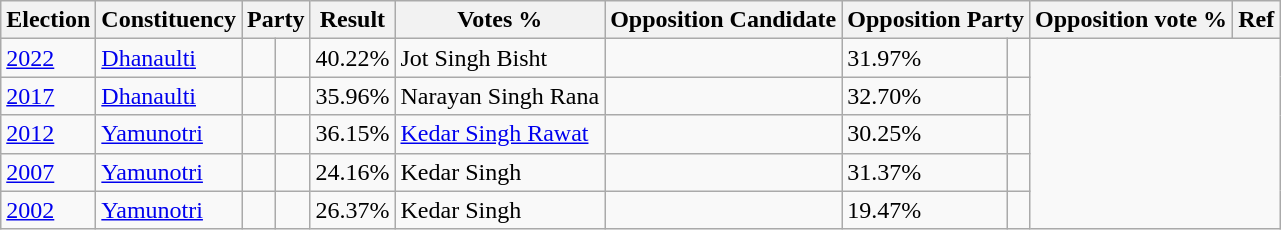<table class="wikitable sortable">
<tr>
<th>Election</th>
<th>Constituency</th>
<th colspan="2">Party</th>
<th>Result</th>
<th>Votes %</th>
<th>Opposition Candidate</th>
<th colspan="2">Opposition Party</th>
<th>Opposition vote %</th>
<th>Ref</th>
</tr>
<tr>
<td><a href='#'>2022</a></td>
<td><a href='#'>Dhanaulti</a></td>
<td></td>
<td></td>
<td>40.22%</td>
<td>Jot Singh Bisht</td>
<td></td>
<td>31.97%</td>
<td></td>
</tr>
<tr>
<td><a href='#'>2017</a></td>
<td><a href='#'>Dhanaulti</a></td>
<td></td>
<td></td>
<td>35.96%</td>
<td>Narayan Singh Rana</td>
<td></td>
<td>32.70%</td>
<td></td>
</tr>
<tr>
<td><a href='#'>2012</a></td>
<td><a href='#'>Yamunotri</a></td>
<td></td>
<td></td>
<td>36.15%</td>
<td><a href='#'>Kedar Singh Rawat</a></td>
<td></td>
<td>30.25%</td>
<td></td>
</tr>
<tr>
<td><a href='#'>2007</a></td>
<td><a href='#'>Yamunotri</a></td>
<td></td>
<td></td>
<td>24.16%</td>
<td>Kedar Singh</td>
<td></td>
<td>31.37%</td>
<td></td>
</tr>
<tr>
<td><a href='#'>2002</a></td>
<td><a href='#'>Yamunotri</a></td>
<td></td>
<td></td>
<td>26.37%</td>
<td>Kedar Singh</td>
<td></td>
<td>19.47%</td>
<td></td>
</tr>
</table>
